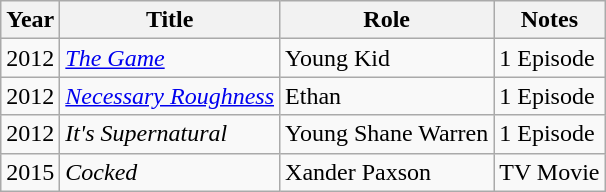<table class="wikitable sortable">
<tr>
<th>Year</th>
<th>Title</th>
<th>Role</th>
<th class="unsortable">Notes</th>
</tr>
<tr>
<td>2012</td>
<td><em><a href='#'>The Game</a></em></td>
<td>Young Kid</td>
<td>1 Episode</td>
</tr>
<tr>
<td>2012</td>
<td><em><a href='#'>Necessary Roughness</a></em></td>
<td>Ethan</td>
<td>1 Episode</td>
</tr>
<tr>
<td>2012</td>
<td><em>It's Supernatural</em></td>
<td>Young Shane Warren</td>
<td>1 Episode</td>
</tr>
<tr>
<td>2015</td>
<td><em>Cocked</em></td>
<td>Xander Paxson</td>
<td>TV Movie</td>
</tr>
</table>
